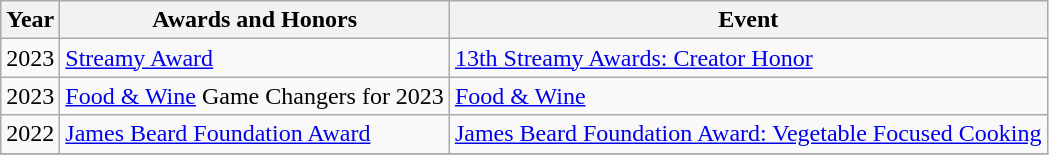<table class="wikitable">
<tr>
<th>Year</th>
<th>Awards and Honors</th>
<th>Event</th>
</tr>
<tr>
<td>2023</td>
<td><a href='#'>Streamy Award</a></td>
<td><a href='#'>13th Streamy Awards: Creator Honor</a></td>
</tr>
<tr>
<td>2023</td>
<td><a href='#'>Food & Wine</a> Game Changers for 2023</td>
<td><a href='#'>Food & Wine</a></td>
</tr>
<tr>
<td>2022</td>
<td><a href='#'>James Beard Foundation Award</a></td>
<td><a href='#'>James Beard Foundation Award: Vegetable Focused Cooking</a></td>
</tr>
<tr>
</tr>
</table>
